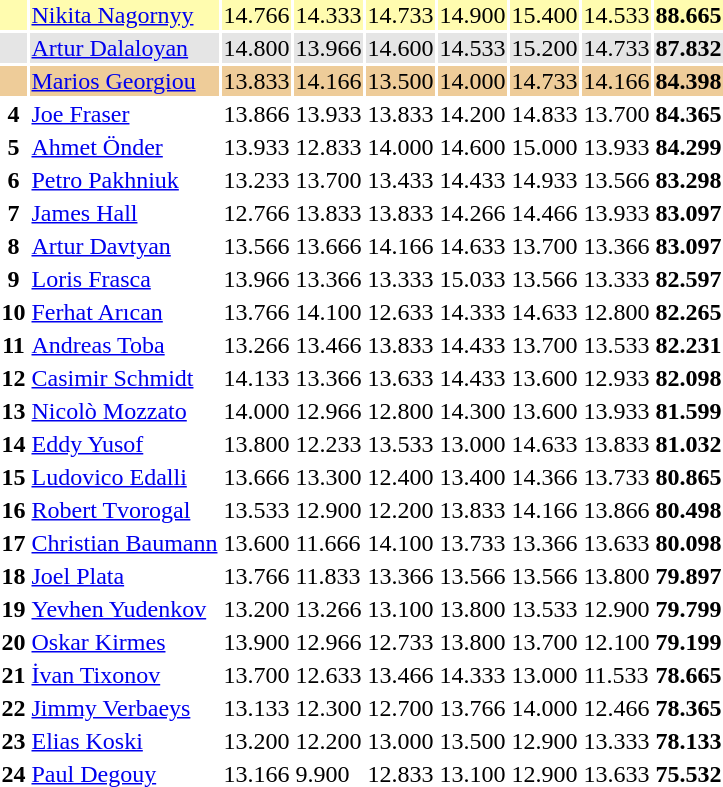<table>
<tr style="background:#fffcaf;">
<th scope=row style="text-align:center"></th>
<td style="text-align:left"> <a href='#'>Nikita Nagornyy</a></td>
<td>14.766</td>
<td>14.333</td>
<td>14.733</td>
<td>14.900</td>
<td>15.400</td>
<td>14.533</td>
<td><strong>88.665</strong></td>
</tr>
<tr style="background:#e5e5e5;">
<th scope=row style="text-align:center"></th>
<td style="text-align:left"> <a href='#'>Artur Dalaloyan</a></td>
<td>14.800</td>
<td>13.966</td>
<td>14.600</td>
<td>14.533</td>
<td>15.200</td>
<td>14.733</td>
<td><strong>87.832</strong></td>
</tr>
<tr style="background:#ec9;">
<th scope=row style="text-align:center"></th>
<td style="text-align:left"> <a href='#'>Marios Georgiou</a></td>
<td>13.833</td>
<td>14.166</td>
<td>13.500</td>
<td>14.000</td>
<td>14.733</td>
<td>14.166</td>
<td><strong>84.398</strong></td>
</tr>
<tr>
<th scope=row style="text-align:center">4</th>
<td style="text-align:left"> <a href='#'>Joe Fraser</a></td>
<td>13.866</td>
<td>13.933</td>
<td>13.833</td>
<td>14.200</td>
<td>14.833</td>
<td>13.700</td>
<td><strong>84.365</strong></td>
</tr>
<tr>
<th scope=row style="text-align:center">5</th>
<td style="text-align:left"> <a href='#'>Ahmet Önder</a></td>
<td>13.933</td>
<td>12.833</td>
<td>14.000</td>
<td>14.600</td>
<td>15.000</td>
<td>13.933</td>
<td><strong>84.299</strong></td>
</tr>
<tr>
<th scope=row style="text-align:center">6</th>
<td style="text-align:left"> <a href='#'>Petro Pakhniuk</a></td>
<td>13.233</td>
<td>13.700</td>
<td>13.433</td>
<td>14.433</td>
<td>14.933</td>
<td>13.566</td>
<td><strong>83.298</strong></td>
</tr>
<tr>
<th scope=row style="text-align:center">7</th>
<td style="text-align:left"> <a href='#'>James Hall</a></td>
<td>12.766</td>
<td>13.833</td>
<td>13.833</td>
<td>14.266</td>
<td>14.466</td>
<td>13.933</td>
<td><strong>83.097</strong></td>
</tr>
<tr>
<th scope=row style="text-align:center">8</th>
<td style="text-align:left"> <a href='#'>Artur Davtyan</a></td>
<td>13.566</td>
<td>13.666</td>
<td>14.166</td>
<td>14.633</td>
<td>13.700</td>
<td>13.366</td>
<td><strong>83.097</strong></td>
</tr>
<tr>
<th scope=row style="text-align:center">9</th>
<td style="text-align:left"> <a href='#'>Loris Frasca</a></td>
<td>13.966</td>
<td>13.366</td>
<td>13.333</td>
<td>15.033</td>
<td>13.566</td>
<td>13.333</td>
<td><strong>82.597</strong></td>
</tr>
<tr>
<th scope=row style="text-align:center">10</th>
<td style="text-align:left"> <a href='#'>Ferhat Arıcan</a></td>
<td>13.766</td>
<td>14.100</td>
<td>12.633</td>
<td>14.333</td>
<td>14.633</td>
<td>12.800</td>
<td><strong>82.265</strong></td>
</tr>
<tr>
<th scope=row style="text-align:center">11</th>
<td style="text-align:left"> <a href='#'>Andreas Toba</a></td>
<td>13.266</td>
<td>13.466</td>
<td>13.833</td>
<td>14.433</td>
<td>13.700</td>
<td>13.533</td>
<td><strong>82.231</strong></td>
</tr>
<tr>
<th scope=row style="text-align:center">12</th>
<td style="text-align:left"> <a href='#'>Casimir Schmidt</a></td>
<td>14.133</td>
<td>13.366</td>
<td>13.633</td>
<td>14.433</td>
<td>13.600</td>
<td>12.933</td>
<td><strong>82.098</strong></td>
</tr>
<tr>
<th scope=row style="text-align:center">13</th>
<td style="text-align:left"> <a href='#'>Nicolò Mozzato</a></td>
<td>14.000</td>
<td>12.966</td>
<td>12.800</td>
<td>14.300</td>
<td>13.600</td>
<td>13.933</td>
<td><strong>81.599</strong></td>
</tr>
<tr>
<th scope=row style="text-align:center">14</th>
<td style="text-align:left"> <a href='#'>Eddy Yusof</a></td>
<td>13.800</td>
<td>12.233</td>
<td>13.533</td>
<td>13.000</td>
<td>14.633</td>
<td>13.833</td>
<td><strong>81.032</strong></td>
</tr>
<tr>
<th scope=row style="text-align:center">15</th>
<td style="text-align:left"> <a href='#'>Ludovico Edalli</a></td>
<td>13.666</td>
<td>13.300</td>
<td>12.400</td>
<td>13.400</td>
<td>14.366</td>
<td>13.733</td>
<td><strong>80.865</strong></td>
</tr>
<tr>
<th scope=row style="text-align:center">16</th>
<td style="text-align:left"> <a href='#'>Robert Tvorogal</a></td>
<td>13.533</td>
<td>12.900</td>
<td>12.200</td>
<td>13.833</td>
<td>14.166</td>
<td>13.866</td>
<td><strong>80.498</strong></td>
</tr>
<tr>
<th scope=row style="text-align:center">17</th>
<td style="text-align:left"> <a href='#'>Christian Baumann</a></td>
<td>13.600</td>
<td>11.666</td>
<td>14.100</td>
<td>13.733</td>
<td>13.366</td>
<td>13.633</td>
<td><strong>80.098</strong></td>
</tr>
<tr>
<th scope=row style="text-align:center">18</th>
<td style="text-align:left"> <a href='#'>Joel Plata</a></td>
<td>13.766</td>
<td>11.833</td>
<td>13.366</td>
<td>13.566</td>
<td>13.566</td>
<td>13.800</td>
<td><strong>79.897</strong></td>
</tr>
<tr>
<th scope=row style="text-align:center">19</th>
<td style="text-align:left"> <a href='#'>Yevhen Yudenkov</a></td>
<td>13.200</td>
<td>13.266</td>
<td>13.100</td>
<td>13.800</td>
<td>13.533</td>
<td>12.900</td>
<td><strong>79.799</strong></td>
</tr>
<tr>
<th scope=row style="text-align:center">20</th>
<td style="text-align:left"> <a href='#'>Oskar Kirmes</a></td>
<td>13.900</td>
<td>12.966</td>
<td>12.733</td>
<td>13.800</td>
<td>13.700</td>
<td>12.100</td>
<td><strong>79.199</strong></td>
</tr>
<tr>
<th scope=row style="text-align:center">21</th>
<td style="text-align:left"> <a href='#'>İvan Tixonov</a></td>
<td>13.700</td>
<td>12.633</td>
<td>13.466</td>
<td>14.333</td>
<td>13.000</td>
<td>11.533</td>
<td><strong>78.665</strong></td>
</tr>
<tr>
<th scope=row style="text-align:center">22</th>
<td style="text-align:left"> <a href='#'>Jimmy Verbaeys</a></td>
<td>13.133</td>
<td>12.300</td>
<td>12.700</td>
<td>13.766</td>
<td>14.000</td>
<td>12.466</td>
<td><strong>78.365</strong></td>
</tr>
<tr>
<th scope=row style="text-align:center">23</th>
<td style="text-align:left"> <a href='#'>Elias Koski</a></td>
<td>13.200</td>
<td>12.200</td>
<td>13.000</td>
<td>13.500</td>
<td>12.900</td>
<td>13.333</td>
<td><strong>78.133</strong></td>
</tr>
<tr>
<th scope=row style="text-align:center">24</th>
<td style="text-align:left"> <a href='#'>Paul Degouy</a></td>
<td>13.166</td>
<td>9.900</td>
<td>12.833</td>
<td>13.100</td>
<td>12.900</td>
<td>13.633</td>
<td><strong>75.532</strong></td>
</tr>
</table>
